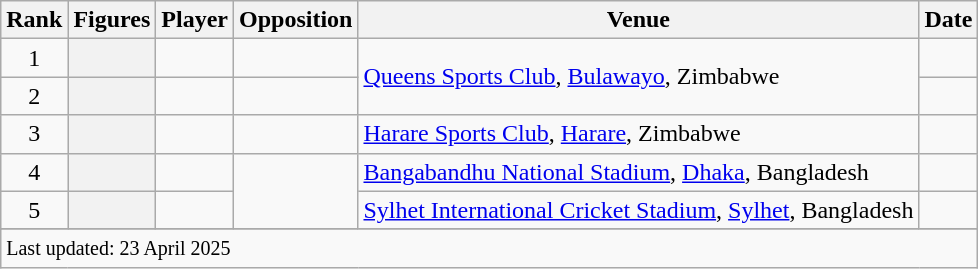<table class="wikitable plainrowheaders sortable">
<tr>
<th scope=col>Rank</th>
<th scope=col>Figures</th>
<th scope=col>Player</th>
<th scope=col>Opposition</th>
<th scope=col>Venue</th>
<th scope=col>Date</th>
</tr>
<tr>
<td align=center>1</td>
<th scope=row style=text-align:center;></th>
<td></td>
<td></td>
<td rowspan=2><a href='#'>Queens Sports Club</a>, <a href='#'>Bulawayo</a>, Zimbabwe</td>
<td></td>
</tr>
<tr>
<td align=center>2</td>
<th scope=row style=text-align:center;></th>
<td></td>
<td></td>
<td></td>
</tr>
<tr>
<td align=center>3</td>
<th scope=row style=text-align:center;></th>
<td></td>
<td></td>
<td><a href='#'>Harare Sports Club</a>, <a href='#'>Harare</a>, Zimbabwe</td>
<td></td>
</tr>
<tr>
<td align=center>4</td>
<th scope=row style=text-align:center;></th>
<td></td>
<td rowspan=2></td>
<td><a href='#'>Bangabandhu National Stadium</a>, <a href='#'>Dhaka</a>, Bangladesh</td>
<td></td>
</tr>
<tr>
<td align=center>5</td>
<th scope=row style=text-align:center;></th>
<td></td>
<td><a href='#'>Sylhet International Cricket Stadium</a>, <a href='#'>Sylhet</a>, Bangladesh</td>
<td></td>
</tr>
<tr>
</tr>
<tr class=sortbottom>
<td colspan=6><small>Last updated: 23 April 2025</small></td>
</tr>
</table>
